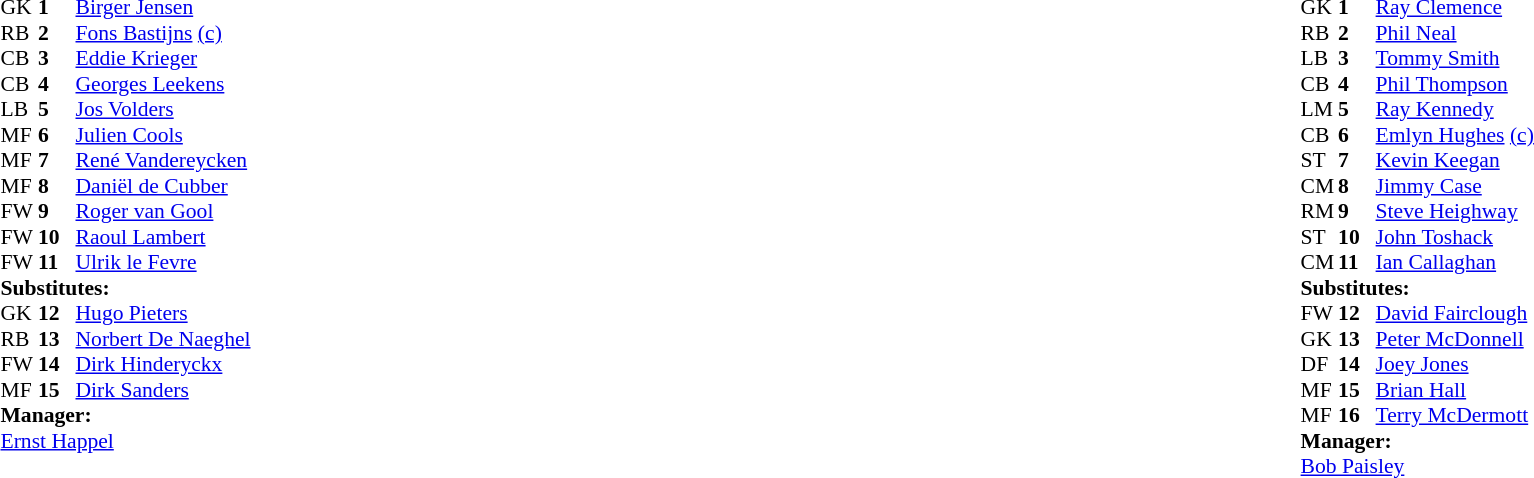<table width="100%">
<tr>
<td valign="top" width="50%"><br><table style="font-size:90%" cellspacing="0" cellpadding="0">
<tr>
<td colspan="4"></td>
</tr>
<tr>
<th width=25></th>
<th width=25></th>
</tr>
<tr>
<td>GK</td>
<td><strong>1</strong></td>
<td> <a href='#'>Birger Jensen</a></td>
</tr>
<tr>
<td>RB</td>
<td><strong>2</strong></td>
<td> <a href='#'>Fons Bastijns</a> <a href='#'>(c)</a></td>
</tr>
<tr>
<td>CB</td>
<td><strong>3</strong></td>
<td> <a href='#'>Eddie Krieger</a></td>
</tr>
<tr>
<td>CB</td>
<td><strong>4</strong></td>
<td> <a href='#'>Georges Leekens</a></td>
</tr>
<tr>
<td>LB</td>
<td><strong>5</strong></td>
<td> <a href='#'>Jos Volders</a></td>
</tr>
<tr>
<td>MF</td>
<td><strong>6</strong></td>
<td> <a href='#'>Julien Cools</a></td>
</tr>
<tr>
<td>MF</td>
<td><strong>7</strong></td>
<td> <a href='#'>René Vandereycken</a></td>
</tr>
<tr>
<td>MF</td>
<td><strong>8</strong></td>
<td> <a href='#'>Daniël de Cubber</a></td>
<td></td>
<td></td>
</tr>
<tr>
<td>FW</td>
<td><strong>9</strong></td>
<td> <a href='#'>Roger van Gool</a></td>
</tr>
<tr>
<td>FW</td>
<td><strong>10</strong></td>
<td> <a href='#'>Raoul Lambert</a></td>
<td></td>
<td></td>
</tr>
<tr>
<td>FW</td>
<td><strong>11</strong></td>
<td> <a href='#'>Ulrik le Fevre</a></td>
</tr>
<tr>
<td colspan=3><strong>Substitutes:</strong></td>
</tr>
<tr>
<td>GK</td>
<td><strong>12</strong></td>
<td> <a href='#'>Hugo Pieters</a></td>
<td></td>
</tr>
<tr>
<td>RB</td>
<td><strong>13</strong></td>
<td> <a href='#'>Norbert De Naeghel</a></td>
<td></td>
</tr>
<tr>
<td>FW</td>
<td><strong>14</strong></td>
<td> <a href='#'>Dirk Hinderyckx</a></td>
<td></td>
<td></td>
</tr>
<tr>
<td>MF</td>
<td><strong>15</strong></td>
<td> <a href='#'>Dirk Sanders</a></td>
<td></td>
<td></td>
</tr>
<tr>
<td colspan=3><strong>Manager:</strong></td>
</tr>
<tr>
<td colspan=4> <a href='#'>Ernst Happel</a></td>
</tr>
</table>
</td>
<td valign="top" width="50%"><br><table style="font-size: 90%" cellspacing="0" cellpadding="0" align=center>
<tr>
<td colspan="4"></td>
</tr>
<tr>
<th width=25></th>
<th width=25></th>
</tr>
<tr>
<td>GK</td>
<td><strong>1</strong></td>
<td> <a href='#'>Ray Clemence</a></td>
</tr>
<tr>
<td>RB</td>
<td><strong>2</strong></td>
<td> <a href='#'>Phil Neal</a></td>
</tr>
<tr>
<td>LB</td>
<td><strong>3</strong></td>
<td> <a href='#'>Tommy Smith</a></td>
</tr>
<tr>
<td>CB</td>
<td><strong>4</strong></td>
<td> <a href='#'>Phil Thompson</a></td>
</tr>
<tr>
<td>LM</td>
<td><strong>5</strong></td>
<td> <a href='#'>Ray Kennedy</a></td>
</tr>
<tr>
<td>CB</td>
<td><strong>6</strong></td>
<td> <a href='#'>Emlyn Hughes</a> <a href='#'>(c)</a></td>
</tr>
<tr>
<td>ST</td>
<td><strong>7</strong></td>
<td> <a href='#'>Kevin Keegan</a></td>
</tr>
<tr>
<td>CM</td>
<td><strong>8</strong></td>
<td> <a href='#'>Jimmy Case</a></td>
</tr>
<tr>
<td>RM</td>
<td><strong>9</strong></td>
<td> <a href='#'>Steve Heighway</a></td>
</tr>
<tr>
<td>ST</td>
<td><strong>10</strong></td>
<td> <a href='#'>John Toshack</a></td>
<td></td>
<td></td>
</tr>
<tr>
<td>CM</td>
<td><strong>11</strong></td>
<td> <a href='#'>Ian Callaghan</a></td>
</tr>
<tr>
<td colspan=3><strong>Substitutes:</strong></td>
</tr>
<tr>
<td>FW</td>
<td><strong>12</strong></td>
<td> <a href='#'>David Fairclough</a></td>
<td></td>
<td></td>
</tr>
<tr>
<td>GK</td>
<td><strong>13</strong></td>
<td> <a href='#'>Peter McDonnell</a></td>
</tr>
<tr>
<td>DF</td>
<td><strong>14</strong></td>
<td> <a href='#'>Joey Jones</a></td>
</tr>
<tr>
<td>MF</td>
<td><strong>15</strong></td>
<td> <a href='#'>Brian Hall</a></td>
</tr>
<tr>
<td>MF</td>
<td><strong>16</strong></td>
<td> <a href='#'>Terry McDermott</a></td>
</tr>
<tr>
<td colspan=3><strong>Manager:</strong></td>
</tr>
<tr>
<td colspan=4> <a href='#'>Bob Paisley</a></td>
</tr>
</table>
</td>
</tr>
</table>
